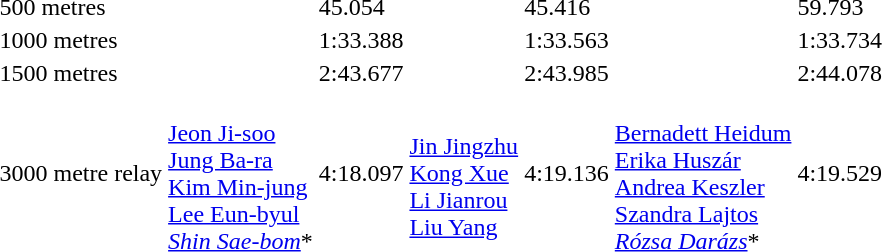<table>
<tr>
<td>500 metres<br></td>
<td></td>
<td>45.054</td>
<td></td>
<td>45.416</td>
<td></td>
<td>59.793</td>
</tr>
<tr>
<td>1000 metres<br></td>
<td></td>
<td>1:33.388</td>
<td></td>
<td>1:33.563</td>
<td></td>
<td>1:33.734</td>
</tr>
<tr>
<td>1500 metres<br></td>
<td></td>
<td>2:43.677</td>
<td></td>
<td>2:43.985</td>
<td></td>
<td>2:44.078</td>
</tr>
<tr>
<td>3000 metre relay<br></td>
<td><br><a href='#'>Jeon Ji-soo</a><br><a href='#'>Jung Ba-ra</a><br><a href='#'>Kim Min-jung</a><br><a href='#'>Lee Eun-byul</a><br><em><a href='#'>Shin Sae-bom</a></em>*</td>
<td>4:18.097</td>
<td><br><a href='#'>Jin Jingzhu</a><br><a href='#'>Kong Xue</a><br><a href='#'>Li Jianrou</a><br><a href='#'>Liu Yang</a></td>
<td>4:19.136</td>
<td><br><a href='#'>Bernadett Heidum</a><br><a href='#'>Erika Huszár</a><br><a href='#'>Andrea Keszler</a><br><a href='#'>Szandra Lajtos</a><br><em><a href='#'>Rózsa Darázs</a></em>*</td>
<td>4:19.529</td>
</tr>
</table>
